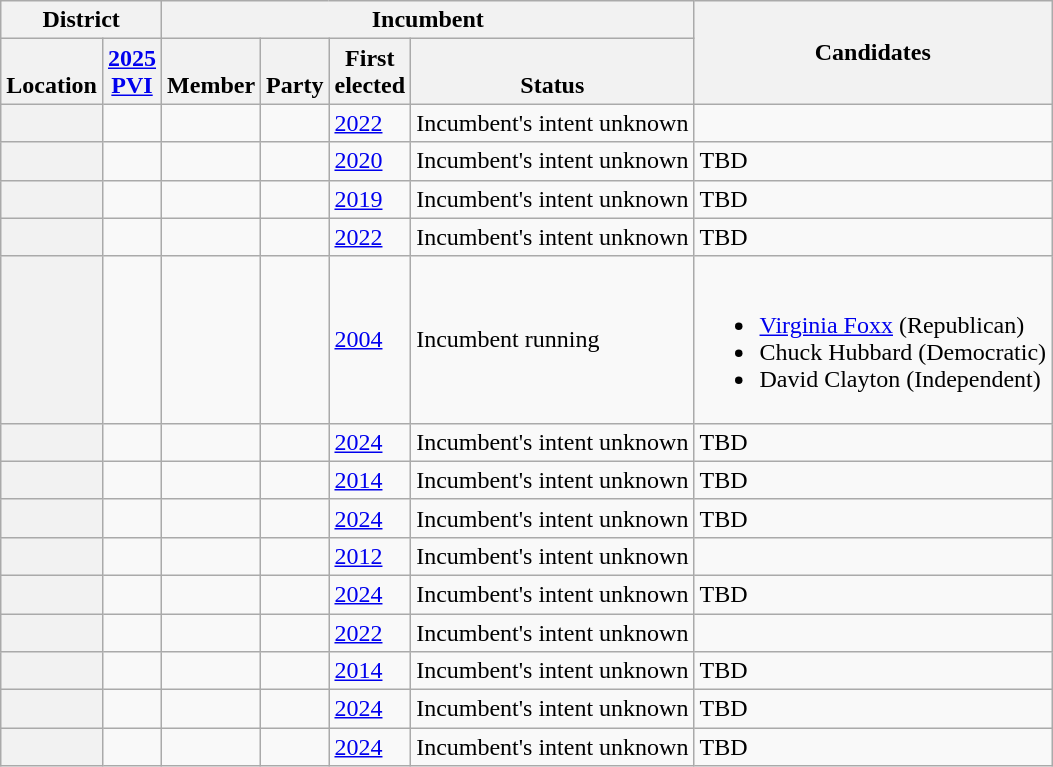<table class="wikitable sortable">
<tr>
<th colspan=2>District</th>
<th colspan=4>Incumbent</th>
<th rowspan=2 class="unsortable">Candidates</th>
</tr>
<tr valign=bottom>
<th>Location</th>
<th><a href='#'>2025<br>PVI</a></th>
<th>Member</th>
<th>Party</th>
<th>First<br>elected</th>
<th>Status</th>
</tr>
<tr>
<th></th>
<td></td>
<td></td>
<td></td>
<td><a href='#'>2022</a></td>
<td>Incumbent's intent unknown</td>
<td></td>
</tr>
<tr>
<th></th>
<td></td>
<td></td>
<td></td>
<td><a href='#'>2020</a></td>
<td>Incumbent's intent unknown</td>
<td>TBD</td>
</tr>
<tr>
<th></th>
<td></td>
<td></td>
<td></td>
<td><a href='#'>2019 </a></td>
<td>Incumbent's intent unknown</td>
<td>TBD</td>
</tr>
<tr>
<th></th>
<td></td>
<td></td>
<td></td>
<td><a href='#'>2022</a></td>
<td>Incumbent's intent unknown</td>
<td>TBD</td>
</tr>
<tr>
<th></th>
<td></td>
<td></td>
<td></td>
<td><a href='#'>2004</a></td>
<td>Incumbent running</td>
<td nowrap><br><ul><li><a href='#'>Virginia Foxx</a> (Republican)</li><li>Chuck Hubbard (Democratic)</li><li>David Clayton (Independent)</li></ul></td>
</tr>
<tr>
<th></th>
<td></td>
<td></td>
<td></td>
<td><a href='#'>2024</a></td>
<td>Incumbent's intent unknown</td>
<td>TBD</td>
</tr>
<tr>
<th></th>
<td></td>
<td></td>
<td></td>
<td><a href='#'>2014</a></td>
<td>Incumbent's intent unknown</td>
<td>TBD</td>
</tr>
<tr>
<th></th>
<td></td>
<td></td>
<td></td>
<td><a href='#'>2024</a></td>
<td>Incumbent's intent unknown</td>
<td>TBD</td>
</tr>
<tr>
<th></th>
<td></td>
<td></td>
<td></td>
<td><a href='#'>2012</a></td>
<td>Incumbent's intent unknown</td>
<td></td>
</tr>
<tr>
<th></th>
<td></td>
<td></td>
<td></td>
<td><a href='#'>2024</a></td>
<td>Incumbent's intent unknown</td>
<td>TBD</td>
</tr>
<tr>
<th></th>
<td></td>
<td></td>
<td></td>
<td><a href='#'>2022</a></td>
<td>Incumbent's intent unknown</td>
<td></td>
</tr>
<tr>
<th></th>
<td></td>
<td></td>
<td></td>
<td><a href='#'>2014 </a></td>
<td>Incumbent's intent unknown</td>
<td>TBD</td>
</tr>
<tr>
<th></th>
<td></td>
<td></td>
<td></td>
<td><a href='#'>2024</a></td>
<td>Incumbent's intent unknown</td>
<td>TBD</td>
</tr>
<tr>
<th></th>
<td></td>
<td></td>
<td></td>
<td><a href='#'>2024</a></td>
<td>Incumbent's intent unknown</td>
<td>TBD</td>
</tr>
</table>
